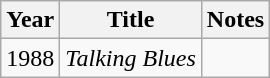<table class="wikitable">
<tr>
<th>Year</th>
<th>Title</th>
<th>Notes</th>
</tr>
<tr>
<td>1988</td>
<td><em>Talking Blues</em></td>
<td></td>
</tr>
</table>
